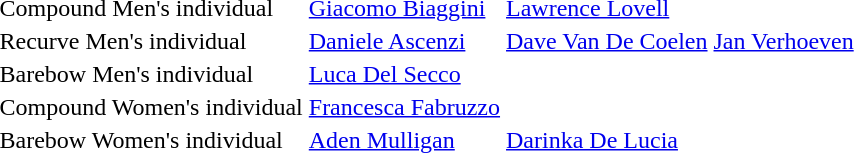<table>
<tr>
<td>Compound Men's individual<br></td>
<td> <a href='#'>Giacomo Biaggini</a></td>
<td> <a href='#'>Lawrence Lovell</a></td>
<td></td>
</tr>
<tr>
<td>Recurve Men's individual<br></td>
<td> <a href='#'>Daniele Ascenzi</a></td>
<td> <a href='#'>Dave Van De Coelen</a></td>
<td> <a href='#'>Jan Verhoeven</a></td>
</tr>
<tr>
<td>Barebow Men's individual<br></td>
<td> <a href='#'>Luca Del Secco</a></td>
<td></td>
<td></td>
</tr>
<tr>
<td>Compound Women's individual<br></td>
<td> <a href='#'>Francesca Fabruzzo</a></td>
<td></td>
<td></td>
</tr>
<tr>
<td>Barebow Women's individual<br></td>
<td> <a href='#'>Aden Mulligan</a></td>
<td> <a href='#'>Darinka De Lucia</a></td>
<td></td>
</tr>
</table>
